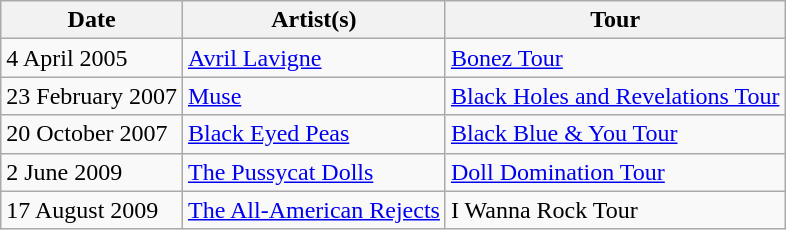<table class="wikitable">
<tr>
<th>Date</th>
<th>Artist(s)</th>
<th>Tour</th>
</tr>
<tr>
<td>4 April 2005</td>
<td><a href='#'>Avril Lavigne</a></td>
<td><a href='#'>Bonez Tour</a></td>
</tr>
<tr>
<td>23 February 2007</td>
<td><a href='#'>Muse</a></td>
<td><a href='#'>Black Holes and Revelations Tour</a></td>
</tr>
<tr>
<td>20 October 2007</td>
<td><a href='#'>Black Eyed Peas</a></td>
<td><a href='#'>Black Blue & You Tour</a></td>
</tr>
<tr>
<td>2 June 2009</td>
<td><a href='#'>The Pussycat Dolls</a></td>
<td><a href='#'>Doll Domination Tour</a></td>
</tr>
<tr>
<td>17 August 2009</td>
<td><a href='#'>The All-American Rejects</a></td>
<td>I Wanna Rock Tour</td>
</tr>
</table>
